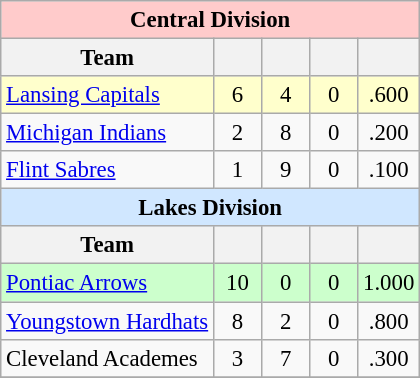<table class="wikitable" style="font-size:95%; text-align:center">
<tr>
<th colspan="10" style="background-color: #FFCBCB;text-align:center;vertical-align:middle;">Central Division</th>
</tr>
<tr>
<th>Team</th>
<th width="25"></th>
<th width="25"></th>
<th width="25"></th>
<th width="30"></th>
</tr>
<tr style="background:#ffc;">
<td style="text-align:left;"><a href='#'>Lansing Capitals</a></td>
<td>6</td>
<td>4</td>
<td>0</td>
<td>.600</td>
</tr>
<tr>
<td style="text-align:left;"><a href='#'>Michigan Indians</a></td>
<td>2</td>
<td>8</td>
<td>0</td>
<td>.200</td>
</tr>
<tr>
<td style="text-align:left;"><a href='#'>Flint Sabres</a></td>
<td>1</td>
<td>9</td>
<td>0</td>
<td>.100</td>
</tr>
<tr>
<th colspan="10" style="background-color: #D0E7FF;text-align:center;vertical-align:middle;">Lakes Division</th>
</tr>
<tr>
<th>Team</th>
<th width="25"></th>
<th width="25"></th>
<th width="25"></th>
<th width="30"></th>
</tr>
<tr style="background:#cfc;">
<td style="text-align:left;"><a href='#'>Pontiac Arrows</a></td>
<td>10</td>
<td>0</td>
<td>0</td>
<td>1.000</td>
</tr>
<tr>
<td style="text-align:left;"><a href='#'>Youngstown Hardhats</a></td>
<td>8</td>
<td>2</td>
<td>0</td>
<td>.800</td>
</tr>
<tr>
<td style="text-align:left;">Cleveland Academes</td>
<td>3</td>
<td>7</td>
<td>0</td>
<td>.300</td>
</tr>
<tr>
</tr>
</table>
